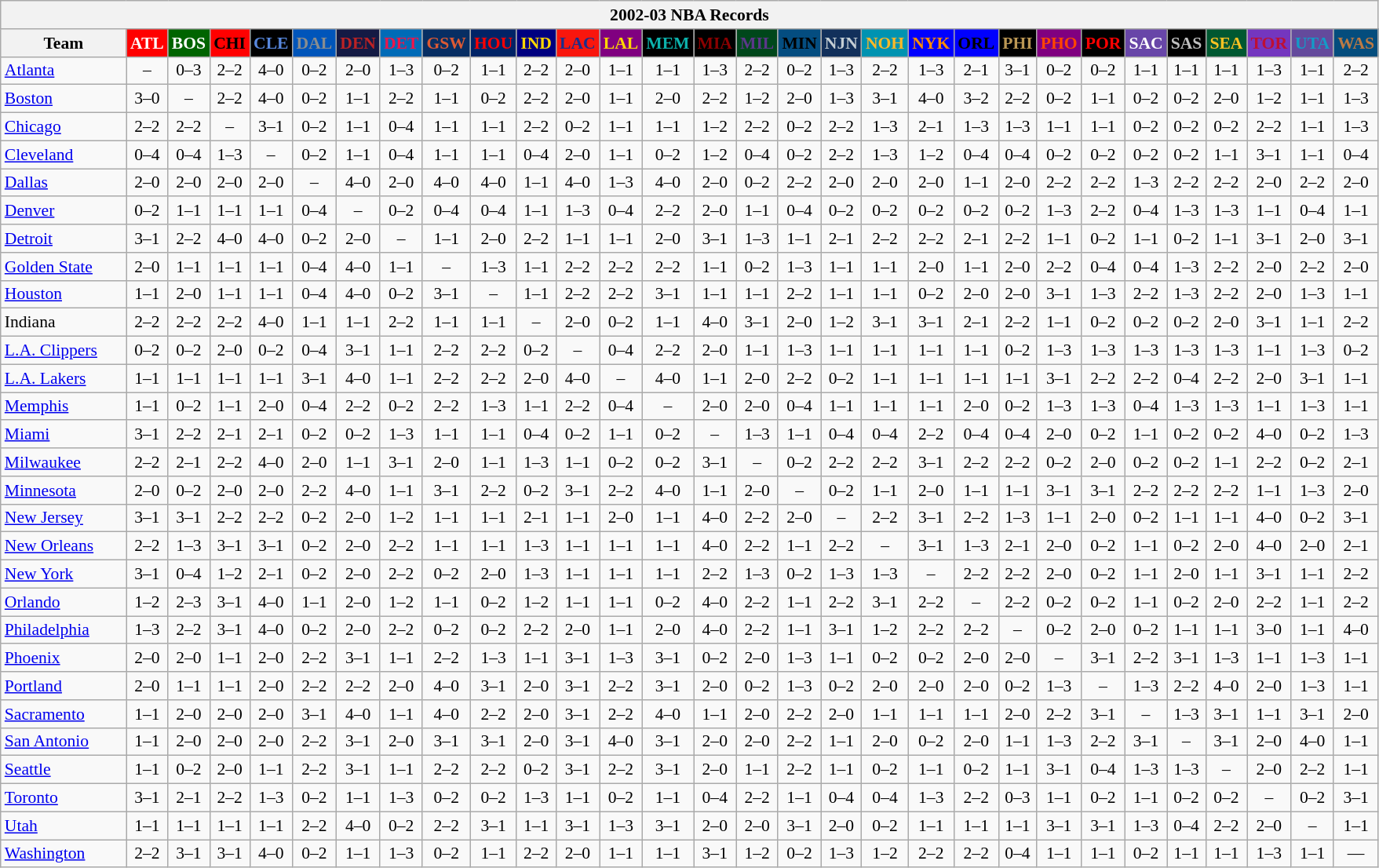<table class="wikitable" style="font-size:90%; text-align:center;">
<tr>
<th colspan=30>2002-03 NBA Records</th>
</tr>
<tr>
<th width=100>Team</th>
<th style="background:#FF0000;color:#FFFFFF;width=35">ATL</th>
<th style="background:#006400;color:#FFFFFF;width=35">BOS</th>
<th style="background:#FF0000;color:#000000;width=35">CHI</th>
<th style="background:#000000;color:#5787DC;width=35">CLE</th>
<th style="background:#0055BA;color:#898D8F;width=35">DAL</th>
<th style="background:#141A44;color:#BC2224;width=35">DEN</th>
<th style="background:#006BB7;color:#ED164B;width=35">DET</th>
<th style="background:#072E63;color:#DC5A34;width=35">GSW</th>
<th style="background:#002366;color:#FF0000;width=35">HOU</th>
<th style="background:#000080;color:#FFD700;width=35">IND</th>
<th style="background:#F9160D;color:#1A2E8B;width=35">LAC</th>
<th style="background:#800080;color:#FFD700;width=35">LAL</th>
<th style="background:#000000;color:#0CB2AC;width=35">MEM</th>
<th style="background:#000000;color:#8B0000;width=35">MIA</th>
<th style="background:#00471B;color:#5C378A;width=35">MIL</th>
<th style="background:#044D80;color:#000000;width=35">MIN</th>
<th style="background:#12305B;color:#C4CED4;width=35">NJN</th>
<th style="background:#0093B1;color:#FDB827;width=35">NOH</th>
<th style="background:#0000FF;color:#FF8C00;width=35">NYK</th>
<th style="background:#0000FF;color:#000000;width=35">ORL</th>
<th style="background:#000000;color:#BB9754;width=35">PHI</th>
<th style="background:#800080;color:#FF4500;width=35">PHO</th>
<th style="background:#000000;color:#FF0000;width=35">POR</th>
<th style="background:#6846A8;color:#FFFFFF;width=35">SAC</th>
<th style="background:#000000;color:#C0C0C0;width=35">SAS</th>
<th style="background:#005831;color:#FFC322;width=35">SEA</th>
<th style="background:#7436BF;color:#BE0F34;width=35">TOR</th>
<th style="background:#644A9C;color:#149BC7;width=35">UTA</th>
<th style="background:#044D7D;color:#BC7A44;width=35">WAS</th>
</tr>
<tr>
<td style="text-align:left;"><a href='#'>Atlanta</a></td>
<td>–</td>
<td>0–3</td>
<td>2–2</td>
<td>4–0</td>
<td>0–2</td>
<td>2–0</td>
<td>1–3</td>
<td>0–2</td>
<td>1–1</td>
<td>2–2</td>
<td>2–0</td>
<td>1–1</td>
<td>1–1</td>
<td>1–3</td>
<td>2–2</td>
<td>0–2</td>
<td>1–3</td>
<td>2–2</td>
<td>1–3</td>
<td>2–1</td>
<td>3–1</td>
<td>0–2</td>
<td>0–2</td>
<td>1–1</td>
<td>1–1</td>
<td>1–1</td>
<td>1–3</td>
<td>1–1</td>
<td>2–2</td>
</tr>
<tr>
<td style="text-align:left;"><a href='#'>Boston</a></td>
<td>3–0</td>
<td>–</td>
<td>2–2</td>
<td>4–0</td>
<td>0–2</td>
<td>1–1</td>
<td>2–2</td>
<td>1–1</td>
<td>0–2</td>
<td>2–2</td>
<td>2–0</td>
<td>1–1</td>
<td>2–0</td>
<td>2–2</td>
<td>1–2</td>
<td>2–0</td>
<td>1–3</td>
<td>3–1</td>
<td>4–0</td>
<td>3–2</td>
<td>2–2</td>
<td>0–2</td>
<td>1–1</td>
<td>0–2</td>
<td>0–2</td>
<td>2–0</td>
<td>1–2</td>
<td>1–1</td>
<td>1–3</td>
</tr>
<tr>
<td style="text-align:left;"><a href='#'>Chicago</a></td>
<td>2–2</td>
<td>2–2</td>
<td>–</td>
<td>3–1</td>
<td>0–2</td>
<td>1–1</td>
<td>0–4</td>
<td>1–1</td>
<td>1–1</td>
<td>2–2</td>
<td>0–2</td>
<td>1–1</td>
<td>1–1</td>
<td>1–2</td>
<td>2–2</td>
<td>0–2</td>
<td>2–2</td>
<td>1–3</td>
<td>2–1</td>
<td>1–3</td>
<td>1–3</td>
<td>1–1</td>
<td>1–1</td>
<td>0–2</td>
<td>0–2</td>
<td>0–2</td>
<td>2–2</td>
<td>1–1</td>
<td>1–3</td>
</tr>
<tr>
<td style="text-align:left;"><a href='#'>Cleveland</a></td>
<td>0–4</td>
<td>0–4</td>
<td>1–3</td>
<td>–</td>
<td>0–2</td>
<td>1–1</td>
<td>0–4</td>
<td>1–1</td>
<td>1–1</td>
<td>0–4</td>
<td>2–0</td>
<td>1–1</td>
<td>0–2</td>
<td>1–2</td>
<td>0–4</td>
<td>0–2</td>
<td>2–2</td>
<td>1–3</td>
<td>1–2</td>
<td>0–4</td>
<td>0–4</td>
<td>0–2</td>
<td>0–2</td>
<td>0–2</td>
<td>0–2</td>
<td>1–1</td>
<td>3–1</td>
<td>1–1</td>
<td>0–4</td>
</tr>
<tr>
<td style="text-align:left;"><a href='#'>Dallas</a></td>
<td>2–0</td>
<td>2–0</td>
<td>2–0</td>
<td>2–0</td>
<td>–</td>
<td>4–0</td>
<td>2–0</td>
<td>4–0</td>
<td>4–0</td>
<td>1–1</td>
<td>4–0</td>
<td>1–3</td>
<td>4–0</td>
<td>2–0</td>
<td>0–2</td>
<td>2–2</td>
<td>2–0</td>
<td>2–0</td>
<td>2–0</td>
<td>1–1</td>
<td>2–0</td>
<td>2–2</td>
<td>2–2</td>
<td>1–3</td>
<td>2–2</td>
<td>2–2</td>
<td>2–0</td>
<td>2–2</td>
<td>2–0</td>
</tr>
<tr>
<td style="text-align:left;"><a href='#'>Denver</a></td>
<td>0–2</td>
<td>1–1</td>
<td>1–1</td>
<td>1–1</td>
<td>0–4</td>
<td>–</td>
<td>0–2</td>
<td>0–4</td>
<td>0–4</td>
<td>1–1</td>
<td>1–3</td>
<td>0–4</td>
<td>2–2</td>
<td>2–0</td>
<td>1–1</td>
<td>0–4</td>
<td>0–2</td>
<td>0–2</td>
<td>0–2</td>
<td>0–2</td>
<td>0–2</td>
<td>1–3</td>
<td>2–2</td>
<td>0–4</td>
<td>1–3</td>
<td>1–3</td>
<td>1–1</td>
<td>0–4</td>
<td>1–1</td>
</tr>
<tr>
<td style="text-align:left;"><a href='#'>Detroit</a></td>
<td>3–1</td>
<td>2–2</td>
<td>4–0</td>
<td>4–0</td>
<td>0–2</td>
<td>2–0</td>
<td>–</td>
<td>1–1</td>
<td>2–0</td>
<td>2–2</td>
<td>1–1</td>
<td>1–1</td>
<td>2–0</td>
<td>3–1</td>
<td>1–3</td>
<td>1–1</td>
<td>2–1</td>
<td>2–2</td>
<td>2–2</td>
<td>2–1</td>
<td>2–2</td>
<td>1–1</td>
<td>0–2</td>
<td>1–1</td>
<td>0–2</td>
<td>1–1</td>
<td>3–1</td>
<td>2–0</td>
<td>3–1</td>
</tr>
<tr>
<td style="text-align:left;"><a href='#'>Golden State</a></td>
<td>2–0</td>
<td>1–1</td>
<td>1–1</td>
<td>1–1</td>
<td>0–4</td>
<td>4–0</td>
<td>1–1</td>
<td>–</td>
<td>1–3</td>
<td>1–1</td>
<td>2–2</td>
<td>2–2</td>
<td>2–2</td>
<td>1–1</td>
<td>0–2</td>
<td>1–3</td>
<td>1–1</td>
<td>1–1</td>
<td>2–0</td>
<td>1–1</td>
<td>2–0</td>
<td>2–2</td>
<td>0–4</td>
<td>0–4</td>
<td>1–3</td>
<td>2–2</td>
<td>2–0</td>
<td>2–2</td>
<td>2–0</td>
</tr>
<tr>
<td style="text-align:left;"><a href='#'>Houston</a></td>
<td>1–1</td>
<td>2–0</td>
<td>1–1</td>
<td>1–1</td>
<td>0–4</td>
<td>4–0</td>
<td>0–2</td>
<td>3–1</td>
<td>–</td>
<td>1–1</td>
<td>2–2</td>
<td>2–2</td>
<td>3–1</td>
<td>1–1</td>
<td>1–1</td>
<td>2–2</td>
<td>1–1</td>
<td>1–1</td>
<td>0–2</td>
<td>2–0</td>
<td>2–0</td>
<td>3–1</td>
<td>1–3</td>
<td>2–2</td>
<td>1–3</td>
<td>2–2</td>
<td>2–0</td>
<td>1–3</td>
<td>1–1</td>
</tr>
<tr>
<td style="text-align:left;">Indiana</td>
<td>2–2</td>
<td>2–2</td>
<td>2–2</td>
<td>4–0</td>
<td>1–1</td>
<td>1–1</td>
<td>2–2</td>
<td>1–1</td>
<td>1–1</td>
<td>–</td>
<td>2–0</td>
<td>0–2</td>
<td>1–1</td>
<td>4–0</td>
<td>3–1</td>
<td>2–0</td>
<td>1–2</td>
<td>3–1</td>
<td>3–1</td>
<td>2–1</td>
<td>2–2</td>
<td>1–1</td>
<td>0–2</td>
<td>0–2</td>
<td>0–2</td>
<td>2–0</td>
<td>3–1</td>
<td>1–1</td>
<td>2–2</td>
</tr>
<tr>
<td style="text-align:left;"><a href='#'>L.A. Clippers</a></td>
<td>0–2</td>
<td>0–2</td>
<td>2–0</td>
<td>0–2</td>
<td>0–4</td>
<td>3–1</td>
<td>1–1</td>
<td>2–2</td>
<td>2–2</td>
<td>0–2</td>
<td>–</td>
<td>0–4</td>
<td>2–2</td>
<td>2–0</td>
<td>1–1</td>
<td>1–3</td>
<td>1–1</td>
<td>1–1</td>
<td>1–1</td>
<td>1–1</td>
<td>0–2</td>
<td>1–3</td>
<td>1–3</td>
<td>1–3</td>
<td>1–3</td>
<td>1–3</td>
<td>1–1</td>
<td>1–3</td>
<td>0–2</td>
</tr>
<tr>
<td style="text-align:left;"><a href='#'>L.A. Lakers</a></td>
<td>1–1</td>
<td>1–1</td>
<td>1–1</td>
<td>1–1</td>
<td>3–1</td>
<td>4–0</td>
<td>1–1</td>
<td>2–2</td>
<td>2–2</td>
<td>2–0</td>
<td>4–0</td>
<td>–</td>
<td>4–0</td>
<td>1–1</td>
<td>2–0</td>
<td>2–2</td>
<td>0–2</td>
<td>1–1</td>
<td>1–1</td>
<td>1–1</td>
<td>1–1</td>
<td>3–1</td>
<td>2–2</td>
<td>2–2</td>
<td>0–4</td>
<td>2–2</td>
<td>2–0</td>
<td>3–1</td>
<td>1–1</td>
</tr>
<tr>
<td style="text-align:left;"><a href='#'>Memphis</a></td>
<td>1–1</td>
<td>0–2</td>
<td>1–1</td>
<td>2–0</td>
<td>0–4</td>
<td>2–2</td>
<td>0–2</td>
<td>2–2</td>
<td>1–3</td>
<td>1–1</td>
<td>2–2</td>
<td>0–4</td>
<td>–</td>
<td>2–0</td>
<td>2–0</td>
<td>0–4</td>
<td>1–1</td>
<td>1–1</td>
<td>1–1</td>
<td>2–0</td>
<td>0–2</td>
<td>1–3</td>
<td>1–3</td>
<td>0–4</td>
<td>1–3</td>
<td>1–3</td>
<td>1–1</td>
<td>1–3</td>
<td>1–1</td>
</tr>
<tr>
<td style="text-align:left;"><a href='#'>Miami</a></td>
<td>3–1</td>
<td>2–2</td>
<td>2–1</td>
<td>2–1</td>
<td>0–2</td>
<td>0–2</td>
<td>1–3</td>
<td>1–1</td>
<td>1–1</td>
<td>0–4</td>
<td>0–2</td>
<td>1–1</td>
<td>0–2</td>
<td>–</td>
<td>1–3</td>
<td>1–1</td>
<td>0–4</td>
<td>0–4</td>
<td>2–2</td>
<td>0–4</td>
<td>0–4</td>
<td>2–0</td>
<td>0–2</td>
<td>1–1</td>
<td>0–2</td>
<td>0–2</td>
<td>4–0</td>
<td>0–2</td>
<td>1–3</td>
</tr>
<tr>
<td style="text-align:left;"><a href='#'>Milwaukee</a></td>
<td>2–2</td>
<td>2–1</td>
<td>2–2</td>
<td>4–0</td>
<td>2–0</td>
<td>1–1</td>
<td>3–1</td>
<td>2–0</td>
<td>1–1</td>
<td>1–3</td>
<td>1–1</td>
<td>0–2</td>
<td>0–2</td>
<td>3–1</td>
<td>–</td>
<td>0–2</td>
<td>2–2</td>
<td>2–2</td>
<td>3–1</td>
<td>2–2</td>
<td>2–2</td>
<td>0–2</td>
<td>2–0</td>
<td>0–2</td>
<td>0–2</td>
<td>1–1</td>
<td>2–2</td>
<td>0–2</td>
<td>2–1</td>
</tr>
<tr>
<td style="text-align:left;"><a href='#'>Minnesota</a></td>
<td>2–0</td>
<td>0–2</td>
<td>2–0</td>
<td>2–0</td>
<td>2–2</td>
<td>4–0</td>
<td>1–1</td>
<td>3–1</td>
<td>2–2</td>
<td>0–2</td>
<td>3–1</td>
<td>2–2</td>
<td>4–0</td>
<td>1–1</td>
<td>2–0</td>
<td>–</td>
<td>0–2</td>
<td>1–1</td>
<td>2–0</td>
<td>1–1</td>
<td>1–1</td>
<td>3–1</td>
<td>3–1</td>
<td>2–2</td>
<td>2–2</td>
<td>2–2</td>
<td>1–1</td>
<td>1–3</td>
<td>2–0</td>
</tr>
<tr>
<td style="text-align:left;"><a href='#'>New Jersey</a></td>
<td>3–1</td>
<td>3–1</td>
<td>2–2</td>
<td>2–2</td>
<td>0–2</td>
<td>2–0</td>
<td>1–2</td>
<td>1–1</td>
<td>1–1</td>
<td>2–1</td>
<td>1–1</td>
<td>2–0</td>
<td>1–1</td>
<td>4–0</td>
<td>2–2</td>
<td>2–0</td>
<td>–</td>
<td>2–2</td>
<td>3–1</td>
<td>2–2</td>
<td>1–3</td>
<td>1–1</td>
<td>2–0</td>
<td>0–2</td>
<td>1–1</td>
<td>1–1</td>
<td>4–0</td>
<td>0–2</td>
<td>3–1</td>
</tr>
<tr>
<td style="text-align:left;"><a href='#'>New Orleans</a></td>
<td>2–2</td>
<td>1–3</td>
<td>3–1</td>
<td>3–1</td>
<td>0–2</td>
<td>2–0</td>
<td>2–2</td>
<td>1–1</td>
<td>1–1</td>
<td>1–3</td>
<td>1–1</td>
<td>1–1</td>
<td>1–1</td>
<td>4–0</td>
<td>2–2</td>
<td>1–1</td>
<td>2–2</td>
<td>–</td>
<td>3–1</td>
<td>1–3</td>
<td>2–1</td>
<td>2–0</td>
<td>0–2</td>
<td>1–1</td>
<td>0–2</td>
<td>2–0</td>
<td>4–0</td>
<td>2–0</td>
<td>2–1</td>
</tr>
<tr>
<td style="text-align:left;"><a href='#'>New York</a></td>
<td>3–1</td>
<td>0–4</td>
<td>1–2</td>
<td>2–1</td>
<td>0–2</td>
<td>2–0</td>
<td>2–2</td>
<td>0–2</td>
<td>2–0</td>
<td>1–3</td>
<td>1–1</td>
<td>1–1</td>
<td>1–1</td>
<td>2–2</td>
<td>1–3</td>
<td>0–2</td>
<td>1–3</td>
<td>1–3</td>
<td>–</td>
<td>2–2</td>
<td>2–2</td>
<td>2–0</td>
<td>0–2</td>
<td>1–1</td>
<td>2–0</td>
<td>1–1</td>
<td>3–1</td>
<td>1–1</td>
<td>2–2</td>
</tr>
<tr>
<td style="text-align:left;"><a href='#'>Orlando</a></td>
<td>1–2</td>
<td>2–3</td>
<td>3–1</td>
<td>4–0</td>
<td>1–1</td>
<td>2–0</td>
<td>1–2</td>
<td>1–1</td>
<td>0–2</td>
<td>1–2</td>
<td>1–1</td>
<td>1–1</td>
<td>0–2</td>
<td>4–0</td>
<td>2–2</td>
<td>1–1</td>
<td>2–2</td>
<td>3–1</td>
<td>2–2</td>
<td>–</td>
<td>2–2</td>
<td>0–2</td>
<td>0–2</td>
<td>1–1</td>
<td>0–2</td>
<td>2–0</td>
<td>2–2</td>
<td>1–1</td>
<td>2–2</td>
</tr>
<tr>
<td style="text-align:left;"><a href='#'>Philadelphia</a></td>
<td>1–3</td>
<td>2–2</td>
<td>3–1</td>
<td>4–0</td>
<td>0–2</td>
<td>2–0</td>
<td>2–2</td>
<td>0–2</td>
<td>0–2</td>
<td>2–2</td>
<td>2–0</td>
<td>1–1</td>
<td>2–0</td>
<td>4–0</td>
<td>2–2</td>
<td>1–1</td>
<td>3–1</td>
<td>1–2</td>
<td>2–2</td>
<td>2–2</td>
<td>–</td>
<td>0–2</td>
<td>2–0</td>
<td>0–2</td>
<td>1–1</td>
<td>1–1</td>
<td>3–0</td>
<td>1–1</td>
<td>4–0</td>
</tr>
<tr>
<td style="text-align:left;"><a href='#'>Phoenix</a></td>
<td>2–0</td>
<td>2–0</td>
<td>1–1</td>
<td>2–0</td>
<td>2–2</td>
<td>3–1</td>
<td>1–1</td>
<td>2–2</td>
<td>1–3</td>
<td>1–1</td>
<td>3–1</td>
<td>1–3</td>
<td>3–1</td>
<td>0–2</td>
<td>2–0</td>
<td>1–3</td>
<td>1–1</td>
<td>0–2</td>
<td>0–2</td>
<td>2–0</td>
<td>2–0</td>
<td>–</td>
<td>3–1</td>
<td>2–2</td>
<td>3–1</td>
<td>1–3</td>
<td>1–1</td>
<td>1–3</td>
<td>1–1</td>
</tr>
<tr>
<td style="text-align:left;"><a href='#'>Portland</a></td>
<td>2–0</td>
<td>1–1</td>
<td>1–1</td>
<td>2–0</td>
<td>2–2</td>
<td>2–2</td>
<td>2–0</td>
<td>4–0</td>
<td>3–1</td>
<td>2–0</td>
<td>3–1</td>
<td>2–2</td>
<td>3–1</td>
<td>2–0</td>
<td>0–2</td>
<td>1–3</td>
<td>0–2</td>
<td>2–0</td>
<td>2–0</td>
<td>2–0</td>
<td>0–2</td>
<td>1–3</td>
<td>–</td>
<td>1–3</td>
<td>2–2</td>
<td>4–0</td>
<td>2–0</td>
<td>1–3</td>
<td>1–1</td>
</tr>
<tr>
<td style="text-align:left;"><a href='#'>Sacramento</a></td>
<td>1–1</td>
<td>2–0</td>
<td>2–0</td>
<td>2–0</td>
<td>3–1</td>
<td>4–0</td>
<td>1–1</td>
<td>4–0</td>
<td>2–2</td>
<td>2–0</td>
<td>3–1</td>
<td>2–2</td>
<td>4–0</td>
<td>1–1</td>
<td>2–0</td>
<td>2–2</td>
<td>2–0</td>
<td>1–1</td>
<td>1–1</td>
<td>1–1</td>
<td>2–0</td>
<td>2–2</td>
<td>3–1</td>
<td>–</td>
<td>1–3</td>
<td>3–1</td>
<td>1–1</td>
<td>3–1</td>
<td>2–0</td>
</tr>
<tr>
<td style="text-align:left;"><a href='#'>San Antonio</a></td>
<td>1–1</td>
<td>2–0</td>
<td>2–0</td>
<td>2–0</td>
<td>2–2</td>
<td>3–1</td>
<td>2–0</td>
<td>3–1</td>
<td>3–1</td>
<td>2–0</td>
<td>3–1</td>
<td>4–0</td>
<td>3–1</td>
<td>2–0</td>
<td>2–0</td>
<td>2–2</td>
<td>1–1</td>
<td>2–0</td>
<td>0–2</td>
<td>2–0</td>
<td>1–1</td>
<td>1–3</td>
<td>2–2</td>
<td>3–1</td>
<td>–</td>
<td>3–1</td>
<td>2–0</td>
<td>4–0</td>
<td>1–1</td>
</tr>
<tr>
<td style="text-align:left;"><a href='#'>Seattle</a></td>
<td>1–1</td>
<td>0–2</td>
<td>2–0</td>
<td>1–1</td>
<td>2–2</td>
<td>3–1</td>
<td>1–1</td>
<td>2–2</td>
<td>2–2</td>
<td>0–2</td>
<td>3–1</td>
<td>2–2</td>
<td>3–1</td>
<td>2–0</td>
<td>1–1</td>
<td>2–2</td>
<td>1–1</td>
<td>0–2</td>
<td>1–1</td>
<td>0–2</td>
<td>1–1</td>
<td>3–1</td>
<td>0–4</td>
<td>1–3</td>
<td>1–3</td>
<td>–</td>
<td>2–0</td>
<td>2–2</td>
<td>1–1</td>
</tr>
<tr>
<td style="text-align:left;"><a href='#'>Toronto</a></td>
<td>3–1</td>
<td>2–1</td>
<td>2–2</td>
<td>1–3</td>
<td>0–2</td>
<td>1–1</td>
<td>1–3</td>
<td>0–2</td>
<td>0–2</td>
<td>1–3</td>
<td>1–1</td>
<td>0–2</td>
<td>1–1</td>
<td>0–4</td>
<td>2–2</td>
<td>1–1</td>
<td>0–4</td>
<td>0–4</td>
<td>1–3</td>
<td>2–2</td>
<td>0–3</td>
<td>1–1</td>
<td>0–2</td>
<td>1–1</td>
<td>0–2</td>
<td>0–2</td>
<td>–</td>
<td>0–2</td>
<td>3–1</td>
</tr>
<tr>
<td style="text-align:left;"><a href='#'>Utah</a></td>
<td>1–1</td>
<td>1–1</td>
<td>1–1</td>
<td>1–1</td>
<td>2–2</td>
<td>4–0</td>
<td>0–2</td>
<td>2–2</td>
<td>3–1</td>
<td>1–1</td>
<td>3–1</td>
<td>1–3</td>
<td>3–1</td>
<td>2–0</td>
<td>2–0</td>
<td>3–1</td>
<td>2–0</td>
<td>0–2</td>
<td>1–1</td>
<td>1–1</td>
<td>1–1</td>
<td>3–1</td>
<td>3–1</td>
<td>1–3</td>
<td>0–4</td>
<td>2–2</td>
<td>2–0</td>
<td>–</td>
<td>1–1</td>
</tr>
<tr>
<td style="text-align:left;"><a href='#'>Washington</a></td>
<td>2–2</td>
<td>3–1</td>
<td>3–1</td>
<td>4–0</td>
<td>0–2</td>
<td>1–1</td>
<td>1–3</td>
<td>0–2</td>
<td>1–1</td>
<td>2–2</td>
<td>2–0</td>
<td>1–1</td>
<td>1–1</td>
<td>3–1</td>
<td>1–2</td>
<td>0–2</td>
<td>1–3</td>
<td>1–2</td>
<td>2–2</td>
<td>2–2</td>
<td>0–4</td>
<td>1–1</td>
<td>1–1</td>
<td>0–2</td>
<td>1–1</td>
<td>1–1</td>
<td>1–3</td>
<td>1–1</td>
<td>—</td>
</tr>
</table>
